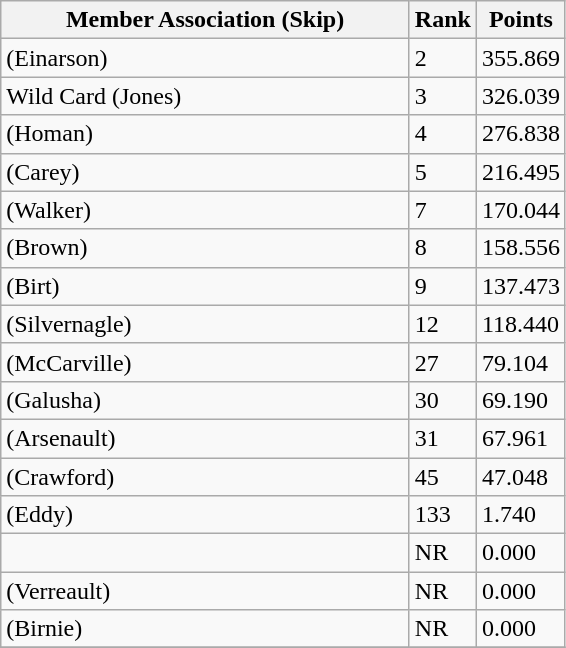<table class="wikitable">
<tr>
<th width=265>Member Association (Skip)</th>
<th width=15>Rank</th>
<th width=15>Points</th>
</tr>
<tr>
<td> (Einarson)</td>
<td>2</td>
<td>355.869</td>
</tr>
<tr>
<td> Wild Card (Jones)</td>
<td>3</td>
<td>326.039</td>
</tr>
<tr>
<td> (Homan)</td>
<td>4</td>
<td>276.838</td>
</tr>
<tr>
<td> (Carey)</td>
<td>5</td>
<td>216.495</td>
</tr>
<tr>
<td> (Walker)</td>
<td>7</td>
<td>170.044</td>
</tr>
<tr>
<td> (Brown)</td>
<td>8</td>
<td>158.556</td>
</tr>
<tr>
<td> (Birt)</td>
<td>9</td>
<td>137.473</td>
</tr>
<tr>
<td> (Silvernagle)</td>
<td>12</td>
<td>118.440</td>
</tr>
<tr>
<td> (McCarville)</td>
<td>27</td>
<td>79.104</td>
</tr>
<tr>
<td> (Galusha)</td>
<td>30</td>
<td>69.190</td>
</tr>
<tr>
<td> (Arsenault)</td>
<td>31</td>
<td>67.961</td>
</tr>
<tr>
<td> (Crawford)</td>
<td>45</td>
<td>47.048</td>
</tr>
<tr>
<td> (Eddy)</td>
<td>133</td>
<td>1.740</td>
</tr>
<tr>
<td></td>
<td>NR</td>
<td>0.000</td>
</tr>
<tr>
<td> (Verreault)</td>
<td>NR</td>
<td>0.000</td>
</tr>
<tr>
<td> (Birnie)</td>
<td>NR</td>
<td>0.000</td>
</tr>
<tr>
</tr>
</table>
